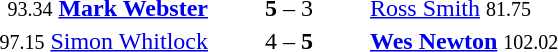<table style="text-align:center">
<tr>
<th width=223></th>
<th width=100></th>
<th width=223></th>
</tr>
<tr>
<td align=right><small><span>93.34</span></small> <strong><a href='#'>Mark Webster</a></strong> </td>
<td><strong>5</strong> – 3</td>
<td align=left> <a href='#'>Ross Smith</a> <small><span>81.75</span></small></td>
</tr>
<tr>
<td align=right><small><span>97.15</span></small> <a href='#'>Simon Whitlock</a> </td>
<td>4 – <strong>5</strong></td>
<td align=left> <strong><a href='#'>Wes Newton</a></strong> <small><span>102.02</span></small></td>
</tr>
</table>
